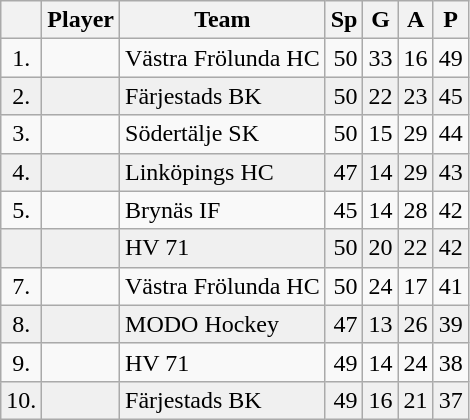<table class="wikitable sortable">
<tr>
<th></th>
<th>Player</th>
<th>Team</th>
<th>Sp</th>
<th>G</th>
<th>A</th>
<th>P</th>
</tr>
<tr align="right">
<td align="center">1.</td>
<td align="left"></td>
<td align="left">Västra Frölunda HC</td>
<td>50</td>
<td>33</td>
<td>16</td>
<td>49</td>
</tr>
<tr align="right" bgcolor="#f0f0f0">
<td align="center">2.</td>
<td align="left"></td>
<td align="left">Färjestads BK</td>
<td>50</td>
<td>22</td>
<td>23</td>
<td>45</td>
</tr>
<tr align="right">
<td align="center">3.</td>
<td align="left"></td>
<td align="left">Södertälje SK</td>
<td>50</td>
<td>15</td>
<td>29</td>
<td>44</td>
</tr>
<tr align="right" bgcolor="#f0f0f0">
<td align="center">4.</td>
<td align="left"></td>
<td align="left">Linköpings HC</td>
<td>47</td>
<td>14</td>
<td>29</td>
<td>43</td>
</tr>
<tr align="right">
<td align="center">5.</td>
<td align="left"></td>
<td align="left">Brynäs IF</td>
<td>45</td>
<td>14</td>
<td>28</td>
<td>42</td>
</tr>
<tr align="right" bgcolor="#f0f0f0">
<td align="center"></td>
<td align="left"></td>
<td align="left">HV 71</td>
<td>50</td>
<td>20</td>
<td>22</td>
<td>42</td>
</tr>
<tr align="right">
<td align="center">7.</td>
<td align="left"></td>
<td align="left">Västra Frölunda HC</td>
<td>50</td>
<td>24</td>
<td>17</td>
<td>41</td>
</tr>
<tr align="right" bgcolor="#f0f0f0">
<td align="center">8.</td>
<td align="left"></td>
<td align="left">MODO Hockey</td>
<td>47</td>
<td>13</td>
<td>26</td>
<td>39</td>
</tr>
<tr align="right">
<td align="center">9.</td>
<td align="left"></td>
<td align="left">HV 71</td>
<td>49</td>
<td>14</td>
<td>24</td>
<td>38</td>
</tr>
<tr align="right" bgcolor="#f0f0f0">
<td align="center">10.</td>
<td align="left"></td>
<td align="left">Färjestads BK</td>
<td>49</td>
<td>16</td>
<td>21</td>
<td>37</td>
</tr>
</table>
